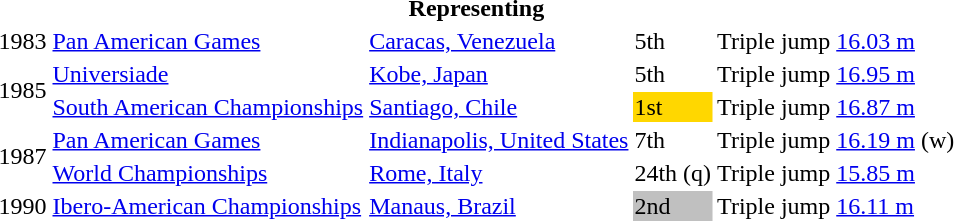<table>
<tr>
<th colspan="6">Representing </th>
</tr>
<tr>
<td>1983</td>
<td><a href='#'>Pan American Games</a></td>
<td><a href='#'>Caracas, Venezuela</a></td>
<td>5th</td>
<td>Triple jump</td>
<td><a href='#'>16.03 m</a></td>
</tr>
<tr>
<td rowspan=2>1985</td>
<td><a href='#'>Universiade</a></td>
<td><a href='#'>Kobe, Japan</a></td>
<td>5th</td>
<td>Triple jump</td>
<td><a href='#'>16.95 m</a></td>
</tr>
<tr>
<td><a href='#'>South American Championships</a></td>
<td><a href='#'>Santiago, Chile</a></td>
<td bgcolor=gold>1st</td>
<td>Triple jump</td>
<td><a href='#'>16.87 m</a></td>
</tr>
<tr>
<td rowspan=2>1987</td>
<td><a href='#'>Pan American Games</a></td>
<td><a href='#'>Indianapolis, United States</a></td>
<td>7th</td>
<td>Triple jump</td>
<td><a href='#'>16.19 m</a> (w)</td>
</tr>
<tr>
<td><a href='#'>World Championships</a></td>
<td><a href='#'>Rome, Italy</a></td>
<td>24th (q)</td>
<td>Triple jump</td>
<td><a href='#'>15.85 m</a></td>
</tr>
<tr>
<td>1990</td>
<td><a href='#'>Ibero-American Championships</a></td>
<td><a href='#'>Manaus, Brazil</a></td>
<td bgcolor=silver>2nd</td>
<td>Triple jump</td>
<td><a href='#'>16.11 m</a></td>
</tr>
</table>
